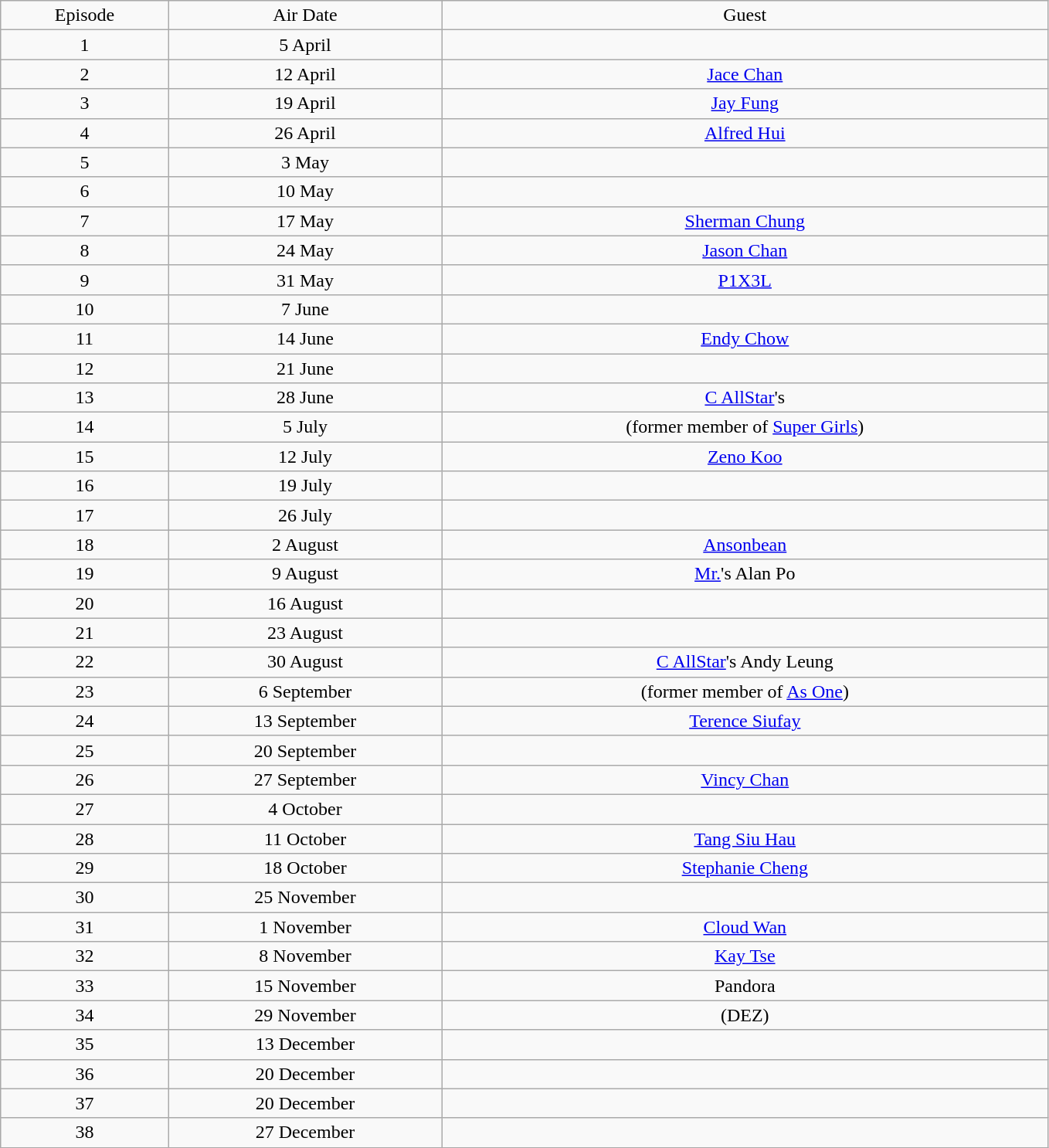<table class="wikitable" style="text-align:center;" width="905px">
<tr>
<td>Episode</td>
<td>Air Date</td>
<td>Guest</td>
</tr>
<tr>
<td>1</td>
<td>5 April</td>
<td></td>
</tr>
<tr>
<td>2</td>
<td>12 April</td>
<td><a href='#'>Jace Chan</a></td>
</tr>
<tr>
<td>3</td>
<td>19 April</td>
<td><a href='#'>Jay Fung</a></td>
</tr>
<tr>
<td>4</td>
<td>26 April</td>
<td><a href='#'>Alfred Hui</a></td>
</tr>
<tr>
<td>5</td>
<td>3 May</td>
<td></td>
</tr>
<tr>
<td>6</td>
<td>10 May</td>
<td></td>
</tr>
<tr>
<td>7</td>
<td>17 May</td>
<td><a href='#'>Sherman Chung</a></td>
</tr>
<tr>
<td>8</td>
<td>24 May</td>
<td><a href='#'>Jason Chan</a></td>
</tr>
<tr>
<td>9</td>
<td>31 May</td>
<td><a href='#'>P1X3L</a></td>
</tr>
<tr>
<td>10</td>
<td>7 June</td>
<td></td>
</tr>
<tr>
<td>11</td>
<td>14 June</td>
<td><a href='#'>Endy Chow</a></td>
</tr>
<tr>
<td>12</td>
<td>21 June</td>
<td></td>
</tr>
<tr>
<td>13</td>
<td>28 June</td>
<td><a href='#'>C AllStar</a>'s </td>
</tr>
<tr>
<td>14</td>
<td>5 July</td>
<td> (former member of <a href='#'>Super Girls</a>)</td>
</tr>
<tr>
<td>15</td>
<td>12 July</td>
<td><a href='#'>Zeno Koo</a></td>
</tr>
<tr>
<td>16</td>
<td>19 July</td>
<td></td>
</tr>
<tr>
<td>17</td>
<td>26 July</td>
<td></td>
</tr>
<tr>
<td>18</td>
<td>2 August</td>
<td><a href='#'>Ansonbean</a></td>
</tr>
<tr>
<td>19</td>
<td>9 August</td>
<td><a href='#'>Mr.</a>'s Alan Po</td>
</tr>
<tr>
<td>20</td>
<td>16 August</td>
<td></td>
</tr>
<tr>
<td>21</td>
<td>23 August</td>
<td></td>
</tr>
<tr>
<td>22</td>
<td>30 August</td>
<td><a href='#'>C AllStar</a>'s Andy Leung</td>
</tr>
<tr>
<td>23</td>
<td>6 September</td>
<td> (former member of <a href='#'>As One</a>)</td>
</tr>
<tr>
<td>24</td>
<td>13 September</td>
<td><a href='#'>Terence Siufay</a></td>
</tr>
<tr>
<td>25</td>
<td>20 September</td>
<td></td>
</tr>
<tr>
<td>26</td>
<td>27 September</td>
<td><a href='#'>Vincy Chan</a></td>
</tr>
<tr>
<td>27</td>
<td>4 October</td>
<td></td>
</tr>
<tr>
<td>28</td>
<td>11 October</td>
<td><a href='#'>Tang Siu Hau</a></td>
</tr>
<tr>
<td>29</td>
<td>18 October</td>
<td><a href='#'>Stephanie Cheng</a></td>
</tr>
<tr>
<td>30</td>
<td>25 November</td>
<td></td>
</tr>
<tr>
<td>31</td>
<td>1 November</td>
<td><a href='#'>Cloud Wan</a></td>
</tr>
<tr>
<td>32</td>
<td>8 November</td>
<td><a href='#'>Kay Tse</a></td>
</tr>
<tr>
<td>33</td>
<td>15 November</td>
<td>Pandora</td>
</tr>
<tr>
<td>34</td>
<td>29 November</td>
<td> (DEZ)</td>
</tr>
<tr>
<td>35</td>
<td>13 December</td>
<td></td>
</tr>
<tr>
<td>36</td>
<td>20 December</td>
<td></td>
</tr>
<tr>
<td>37</td>
<td>20 December</td>
<td></td>
</tr>
<tr>
<td>38</td>
<td>27 December</td>
<td></td>
</tr>
</table>
